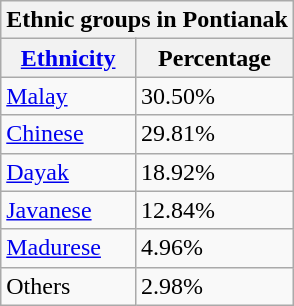<table class="wikitable">
<tr>
<th style="text-align:center;" colspan=3>Ethnic groups in Pontianak</th>
</tr>
<tr>
<th><a href='#'>Ethnicity</a></th>
<th>Percentage</th>
</tr>
<tr>
<td><a href='#'>Malay</a></td>
<td>30.50%</td>
</tr>
<tr>
<td><a href='#'>Chinese</a></td>
<td>29.81%</td>
</tr>
<tr>
<td><a href='#'>Dayak</a></td>
<td>18.92%</td>
</tr>
<tr>
<td><a href='#'>Javanese</a></td>
<td>12.84%</td>
</tr>
<tr>
<td><a href='#'>Madurese</a></td>
<td>4.96%</td>
</tr>
<tr>
<td>Others</td>
<td>2.98%</td>
</tr>
</table>
